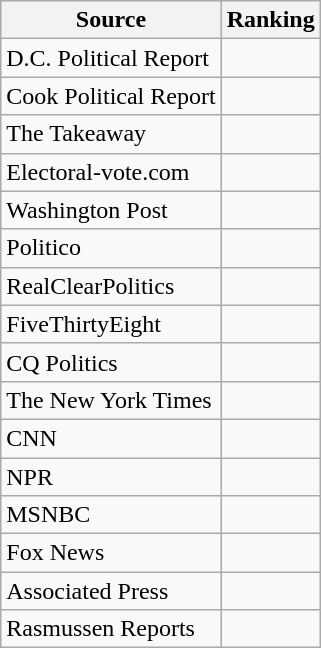<table class="wikitable">
<tr>
<th>Source</th>
<th>Ranking</th>
</tr>
<tr>
<td>D.C. Political Report</td>
<td></td>
</tr>
<tr>
<td>Cook Political Report</td>
<td></td>
</tr>
<tr>
<td>The Takeaway</td>
<td></td>
</tr>
<tr>
<td>Electoral-vote.com</td>
<td></td>
</tr>
<tr>
<td The Washington Post>Washington Post</td>
<td></td>
</tr>
<tr>
<td>Politico</td>
<td></td>
</tr>
<tr>
<td>RealClearPolitics</td>
<td></td>
</tr>
<tr>
<td>FiveThirtyEight</td>
<td></td>
</tr>
<tr>
<td>CQ Politics</td>
<td></td>
</tr>
<tr>
<td>The New York Times</td>
<td></td>
</tr>
<tr>
<td>CNN</td>
<td></td>
</tr>
<tr>
<td>NPR</td>
<td></td>
</tr>
<tr>
<td>MSNBC</td>
<td></td>
</tr>
<tr>
<td>Fox News</td>
<td></td>
</tr>
<tr>
<td>Associated Press</td>
<td></td>
</tr>
<tr>
<td>Rasmussen Reports</td>
<td></td>
</tr>
</table>
